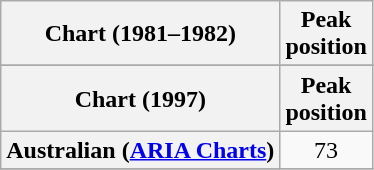<table class="wikitable sortable plainrowheaders" style="text-align:center">
<tr>
<th>Chart (1981–1982)</th>
<th>Peak<br>position</th>
</tr>
<tr>
</tr>
<tr>
</tr>
<tr>
</tr>
<tr>
</tr>
<tr>
</tr>
<tr>
<th>Chart (1997)</th>
<th>Peak<br>position</th>
</tr>
<tr>
<th scope="row">Australian (<a href='#'>ARIA Charts</a>)</th>
<td>73</td>
</tr>
<tr>
</tr>
</table>
